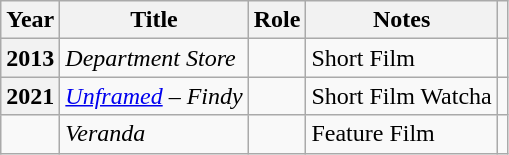<table class="wikitable sortable plainrowheaders">
<tr>
<th scope="col">Year</th>
<th scope="col">Title</th>
<th scope="col">Role</th>
<th scope="col">Notes</th>
<th scope="col" class="unsortable"></th>
</tr>
<tr>
<th scope="row">2013</th>
<td><em>Department Store</em></td>
<td></td>
<td>Short Film</td>
<td style="text-align:center"></td>
</tr>
<tr>
<th scope="row">2021</th>
<td><em><a href='#'>Unframed</a> – Findy</em></td>
<td></td>
<td>Short Film Watcha</td>
<td style="text-align:center"></td>
</tr>
<tr>
<td></td>
<td><em>Veranda</em></td>
<td></td>
<td>Feature Film</td>
<td style="text-align:center"></td>
</tr>
</table>
